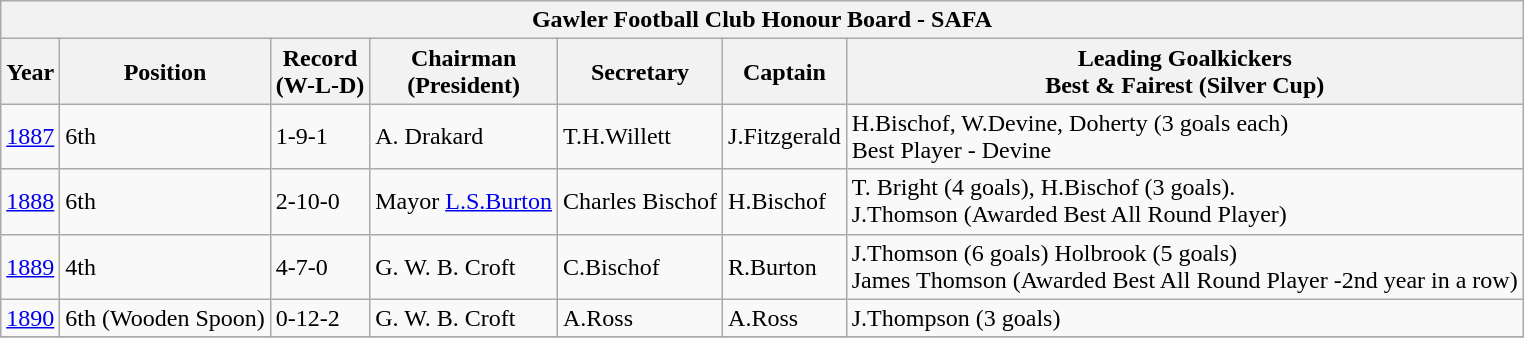<table class="wikitable">
<tr>
<th colspan="7"><strong>Gawler Football Club Honour Board - SAFA</strong></th>
</tr>
<tr>
<th>Year</th>
<th>Position</th>
<th>Record <br>(W-L-D)</th>
<th>Chairman<br>(President)</th>
<th>Secretary</th>
<th>Captain</th>
<th>Leading Goalkickers<br>Best & Fairest (Silver Cup)</th>
</tr>
<tr>
<td><a href='#'>1887</a></td>
<td>6th</td>
<td>1-9-1</td>
<td>A. Drakard</td>
<td>T.H.Willett</td>
<td>J.Fitzgerald</td>
<td>H.Bischof, W.Devine, Doherty (3 goals each) <br> Best Player - Devine</td>
</tr>
<tr>
<td><a href='#'>1888</a></td>
<td>6th</td>
<td>2-10-0</td>
<td>Mayor <a href='#'>L.S.Burton</a></td>
<td>Charles Bischof</td>
<td>H.Bischof </td>
<td>T. Bright (4 goals), H.Bischof (3 goals). <br>J.Thomson (Awarded Best All Round Player)</td>
</tr>
<tr>
<td><a href='#'>1889</a></td>
<td>4th</td>
<td>4-7-0</td>
<td>G. W. B. Croft</td>
<td>C.Bischof</td>
<td>R.Burton</td>
<td>J.Thomson (6 goals) Holbrook (5 goals)<br>James Thomson (Awarded Best All Round Player -2nd year in a row)</td>
</tr>
<tr>
<td><a href='#'>1890</a></td>
<td>6th (Wooden Spoon)</td>
<td>0-12-2</td>
<td>G. W. B. Croft</td>
<td>A.Ross</td>
<td>A.Ross</td>
<td>J.Thompson (3 goals)</td>
</tr>
<tr>
</tr>
</table>
